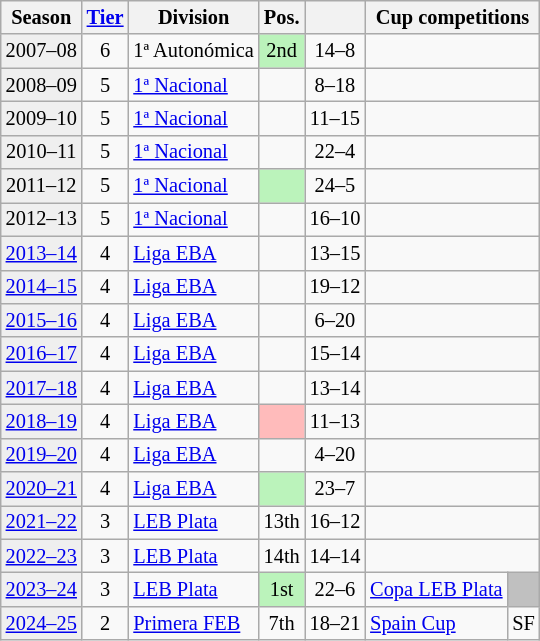<table class="wikitable" style="font-size:85%; text-align:center">
<tr>
<th>Season</th>
<th><a href='#'>Tier</a></th>
<th>Division</th>
<th>Pos.</th>
<th></th>
<th colspan="2">Cup competitions</th>
</tr>
<tr>
<td style="background-color:#efefef">2007–08</td>
<td>6</td>
<td style="text-align:left">1ª Autonómica</td>
<td style="background-color:#BBF3BB">2nd</td>
<td>14–8</td>
<td colspan="2"></td>
</tr>
<tr>
<td style="background-color:#efefef">2008–09</td>
<td>5</td>
<td style="text-align:left"><a href='#'>1ª Nacional</a></td>
<td></td>
<td>8–18</td>
<td colspan="2"></td>
</tr>
<tr>
<td style="background-color:#efefef">2009–10</td>
<td>5</td>
<td style="text-align:left"><a href='#'>1ª Nacional</a></td>
<td></td>
<td>11–15</td>
<td colspan="2"></td>
</tr>
<tr>
<td style="background-color:#efefef">2010–11</td>
<td>5</td>
<td style="text-align:left"><a href='#'>1ª Nacional</a></td>
<td></td>
<td>22–4</td>
<td colspan="2"></td>
</tr>
<tr>
<td style="background-color:#efefef">2011–12</td>
<td>5</td>
<td style="text-align:left"><a href='#'>1ª Nacional</a></td>
<td style="background-color:#BBF3BB"></td>
<td>24–5</td>
<td colspan="2"></td>
</tr>
<tr>
<td style="background-color:#efefef">2012–13</td>
<td>5</td>
<td style="text-align:left"><a href='#'>1ª Nacional</a></td>
<td></td>
<td>16–10</td>
<td colspan="2"></td>
</tr>
<tr>
<td style="background-color:#efefef"><a href='#'>2013–14</a></td>
<td>4</td>
<td style="text-align:left"><a href='#'>Liga EBA</a></td>
<td></td>
<td>13–15</td>
<td colspan="2"></td>
</tr>
<tr>
<td style="background-color:#efefef"><a href='#'>2014–15</a></td>
<td>4</td>
<td style="text-align:left"><a href='#'>Liga EBA</a></td>
<td></td>
<td>19–12</td>
<td colspan="2"></td>
</tr>
<tr>
<td style="background-color:#efefef"><a href='#'>2015–16</a></td>
<td>4</td>
<td style="text-align:left"><a href='#'>Liga EBA</a></td>
<td></td>
<td>6–20</td>
<td colspan="2"></td>
</tr>
<tr>
<td style="background-color:#efefef"><a href='#'>2016–17</a></td>
<td>4</td>
<td style="text-align:left"><a href='#'>Liga EBA</a></td>
<td></td>
<td>15–14</td>
<td colspan="2"></td>
</tr>
<tr>
<td style="background-color:#efefef"><a href='#'>2017–18</a></td>
<td>4</td>
<td style="text-align:left"><a href='#'>Liga EBA</a></td>
<td></td>
<td>13–14</td>
<td colspan="2"></td>
</tr>
<tr>
<td style="background-color:#efefef"><a href='#'>2018–19</a></td>
<td>4</td>
<td style="text-align:left"><a href='#'>Liga EBA</a></td>
<td style="background-color:#FFBBBB"></td>
<td>11–13</td>
<td colspan="2"></td>
</tr>
<tr>
<td style="background-color:#efefef"><a href='#'>2019–20</a></td>
<td>4</td>
<td style="text-align:left"><a href='#'>Liga EBA</a></td>
<td></td>
<td>4–20</td>
<td colspan="2"></td>
</tr>
<tr>
<td style="background-color:#efefef"><a href='#'>2020–21</a></td>
<td>4</td>
<td style="text-align:left"><a href='#'>Liga EBA</a></td>
<td style="background-color:#BBF3BB"></td>
<td>23–7</td>
<td colspan="2"></td>
</tr>
<tr>
<td style="background-color:#efefef"><a href='#'>2021–22</a></td>
<td>3</td>
<td style="text-align:left"><a href='#'>LEB Plata</a></td>
<td>13th</td>
<td>16–12</td>
<td colspan="2"></td>
</tr>
<tr>
<td style="background-color:#efefef"><a href='#'>2022–23</a></td>
<td>3</td>
<td style="text-align:left"><a href='#'>LEB Plata</a></td>
<td>14th</td>
<td>14–14</td>
<td colspan="2"></td>
</tr>
<tr>
<td style="background-color:#efefef"><a href='#'>2023–24</a></td>
<td>3</td>
<td style="text-align:left"><a href='#'>LEB Plata</a></td>
<td style="background-color:#BBF3BB">1st</td>
<td>22–6</td>
<td style="text-align:left"><a href='#'>Copa LEB Plata</a></td>
<td style="background-color:#C0C0C0"></td>
</tr>
<tr>
<td style="background-color:#efefef"><a href='#'>2024–25</a></td>
<td>2</td>
<td style="text-align:left"><a href='#'>Primera FEB</a></td>
<td>7th</td>
<td>18–21</td>
<td style="text-align:left"><a href='#'>Spain Cup</a></td>
<td>SF</td>
</tr>
</table>
